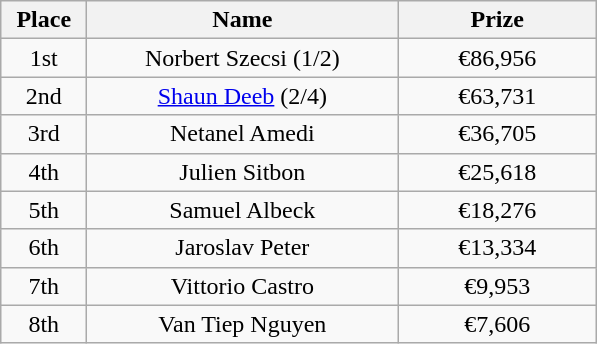<table class="wikitable">
<tr>
<th width="50">Place</th>
<th width="200">Name</th>
<th width="125">Prize</th>
</tr>
<tr>
<td align="center">1st</td>
<td align="center">Norbert Szecsi (1/2)</td>
<td align="center">€86,956</td>
</tr>
<tr>
<td align="center">2nd</td>
<td align="center"><a href='#'>Shaun Deeb</a> (2/4)</td>
<td align="center">€63,731</td>
</tr>
<tr>
<td align="center">3rd</td>
<td align="center">Netanel Amedi</td>
<td align="center">€36,705</td>
</tr>
<tr>
<td align="center">4th</td>
<td align="center">Julien Sitbon</td>
<td align="center">€25,618</td>
</tr>
<tr>
<td align="center">5th</td>
<td align="center">Samuel Albeck</td>
<td align="center">€18,276</td>
</tr>
<tr>
<td align="center">6th</td>
<td align="center">Jaroslav Peter</td>
<td align="center">€13,334</td>
</tr>
<tr>
<td align="center">7th</td>
<td align="center">Vittorio Castro</td>
<td align="center">€9,953</td>
</tr>
<tr>
<td align="center">8th</td>
<td align="center">Van Tiep Nguyen</td>
<td align="center">€7,606</td>
</tr>
</table>
